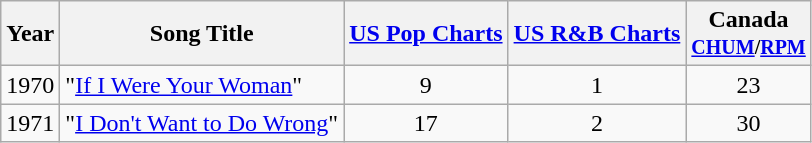<table class="wikitable">
<tr>
<th>Year</th>
<th>Song Title</th>
<th><a href='#'>US Pop Charts</a></th>
<th><a href='#'>US R&B Charts</a></th>
<th>Canada<br><small><a href='#'>CHUM</a>/<a href='#'>RPM</a></small></th>
</tr>
<tr>
<td>1970</td>
<td>"<a href='#'>If I Were Your Woman</a>"</td>
<td style="text-align:center;">9</td>
<td style="text-align:center;">1</td>
<td style="text-align:center;">23</td>
</tr>
<tr>
<td>1971</td>
<td>"<a href='#'>I Don't Want to Do Wrong</a>"</td>
<td style="text-align:center;">17</td>
<td style="text-align:center;">2</td>
<td style="text-align:center;">30</td>
</tr>
</table>
